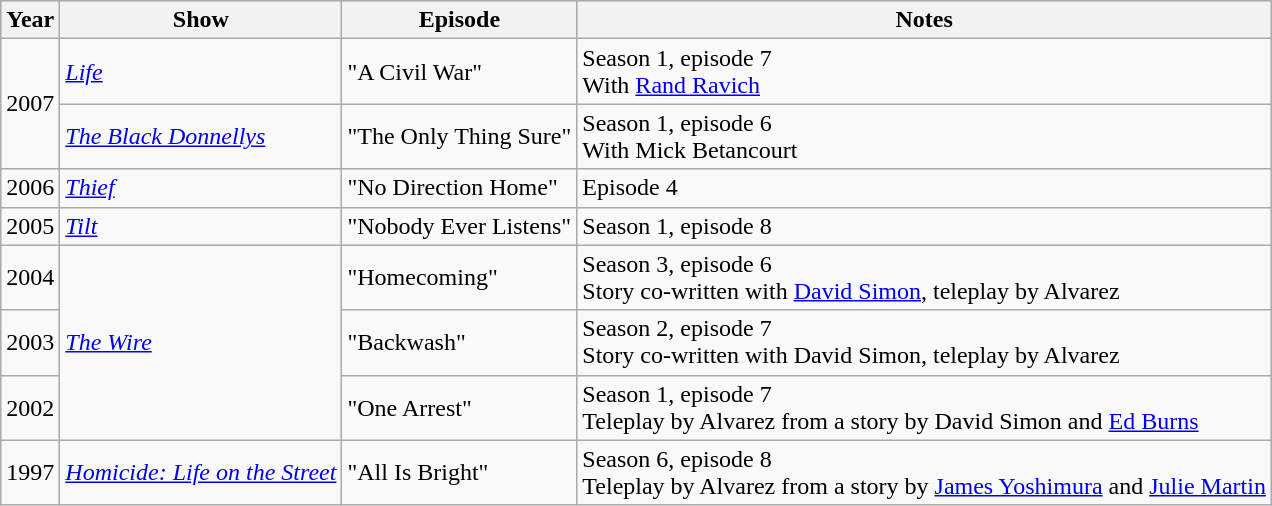<table class="wikitable">
<tr style="background:#ccc; text-align:center;">
<th>Year</th>
<th>Show</th>
<th>Episode</th>
<th>Notes</th>
</tr>
<tr>
<td rowspan=2>2007</td>
<td><em><a href='#'>Life</a></em></td>
<td>"A Civil War"</td>
<td>Season 1, episode 7<br>With <a href='#'>Rand Ravich</a></td>
</tr>
<tr>
<td><em><a href='#'>The Black Donnellys</a></em></td>
<td>"The Only Thing Sure"</td>
<td>Season 1, episode 6<br>With Mick Betancourt</td>
</tr>
<tr>
<td>2006</td>
<td><em><a href='#'>Thief</a></em></td>
<td>"No Direction Home"</td>
<td>Episode 4</td>
</tr>
<tr>
<td>2005</td>
<td><em><a href='#'>Tilt</a></em></td>
<td>"Nobody Ever Listens"</td>
<td>Season 1, episode 8</td>
</tr>
<tr>
<td>2004</td>
<td rowspan=3><em><a href='#'>The Wire</a></em></td>
<td>"Homecoming"</td>
<td>Season 3, episode 6<br>Story co-written with <a href='#'>David Simon</a>, teleplay by Alvarez</td>
</tr>
<tr>
<td>2003</td>
<td>"Backwash"</td>
<td>Season 2, episode 7<br>Story co-written with David Simon, teleplay by Alvarez</td>
</tr>
<tr>
<td>2002</td>
<td>"One Arrest"</td>
<td>Season 1, episode 7<br>Teleplay by Alvarez from a story by David Simon and <a href='#'>Ed Burns</a></td>
</tr>
<tr>
<td>1997</td>
<td><em><a href='#'>Homicide: Life on the Street</a></em></td>
<td>"All Is Bright"</td>
<td>Season 6, episode 8<br>Teleplay by Alvarez from a story by <a href='#'>James Yoshimura</a> and <a href='#'>Julie Martin</a></td>
</tr>
</table>
